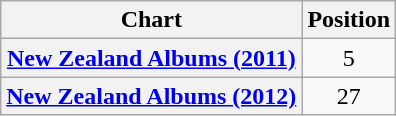<table class="wikitable plainrowheaders" style="text-align:center;">
<tr>
<th>Chart</th>
<th>Position</th>
</tr>
<tr>
<th scope="row"><a href='#'>New Zealand Albums (2011)</a></th>
<td>5</td>
</tr>
<tr>
<th scope="row"><a href='#'>New Zealand Albums (2012)</a></th>
<td>27</td>
</tr>
</table>
